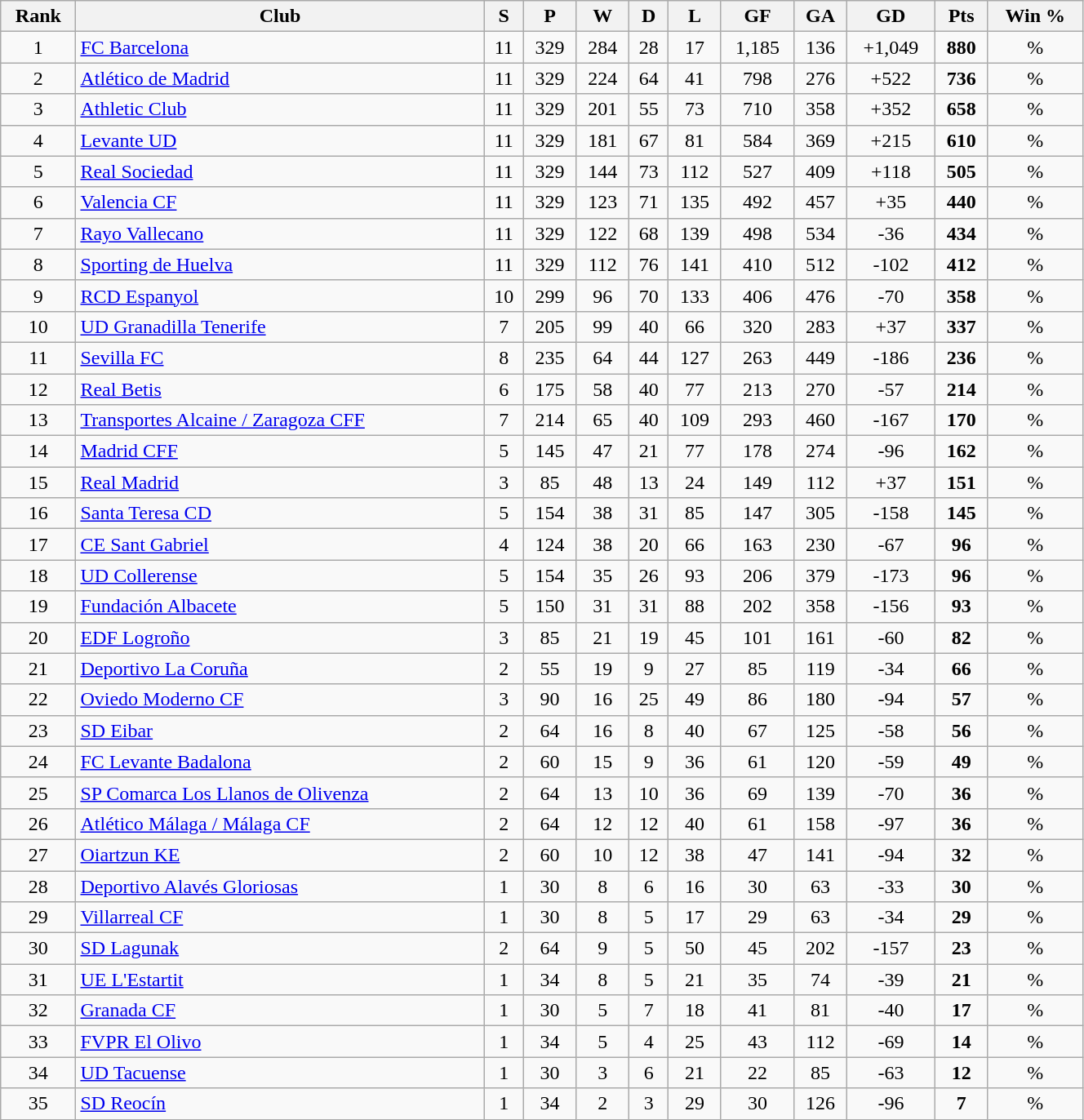<table class="wikitable sortable" style="width:70%; text-align: center;">
<tr>
<th>Rank</th>
<th>Club</th>
<th>S</th>
<th>P</th>
<th>W</th>
<th>D</th>
<th>L</th>
<th>GF</th>
<th>GA</th>
<th>GD</th>
<th>Pts</th>
<th>Win %</th>
</tr>
<tr>
<td align=center>1</td>
<td align=left><a href='#'>FC Barcelona</a></td>
<td>11</td>
<td>329</td>
<td>284</td>
<td>28</td>
<td>17</td>
<td>1,185</td>
<td>136</td>
<td>+1,049</td>
<td><strong>880</strong></td>
<td>%</td>
</tr>
<tr>
<td align=center>2</td>
<td align=left><a href='#'>Atlético de Madrid</a></td>
<td>11</td>
<td>329</td>
<td>224</td>
<td>64</td>
<td>41</td>
<td>798</td>
<td>276</td>
<td>+522</td>
<td><strong>736</strong></td>
<td>%</td>
</tr>
<tr>
<td align=center>3</td>
<td align=left><a href='#'>Athletic Club</a></td>
<td>11</td>
<td>329</td>
<td>201</td>
<td>55</td>
<td>73</td>
<td>710</td>
<td>358</td>
<td>+352</td>
<td><strong>658</strong></td>
<td>%</td>
</tr>
<tr>
<td align=center>4</td>
<td align=left><a href='#'>Levante UD</a></td>
<td>11</td>
<td>329</td>
<td>181</td>
<td>67</td>
<td>81</td>
<td>584</td>
<td>369</td>
<td>+215</td>
<td><strong>610</strong></td>
<td>%</td>
</tr>
<tr>
<td align=center>5</td>
<td align=left><a href='#'>Real Sociedad</a></td>
<td>11</td>
<td>329</td>
<td>144</td>
<td>73</td>
<td>112</td>
<td>527</td>
<td>409</td>
<td>+118</td>
<td><strong>505</strong></td>
<td>%</td>
</tr>
<tr>
<td align="center">6</td>
<td align="left"><a href='#'>Valencia CF</a></td>
<td>11</td>
<td>329</td>
<td>123</td>
<td>71</td>
<td>135</td>
<td>492</td>
<td>457</td>
<td>+35</td>
<td><strong>440</strong></td>
<td>%</td>
</tr>
<tr>
<td align="center">7</td>
<td align="left"><a href='#'>Rayo Vallecano</a></td>
<td>11</td>
<td>329</td>
<td>122</td>
<td>68</td>
<td>139</td>
<td>498</td>
<td>534</td>
<td>-36</td>
<td><strong>434</strong></td>
<td>%</td>
</tr>
<tr>
<td align=center>8</td>
<td align=left><a href='#'>Sporting de Huelva</a></td>
<td>11</td>
<td>329</td>
<td>112</td>
<td>76</td>
<td>141</td>
<td>410</td>
<td>512</td>
<td>-102</td>
<td><strong>412</strong></td>
<td>%</td>
</tr>
<tr>
<td align=center>9</td>
<td align=left><a href='#'>RCD Espanyol</a></td>
<td>10</td>
<td>299</td>
<td>96</td>
<td>70</td>
<td>133</td>
<td>406</td>
<td>476</td>
<td>-70</td>
<td><strong>358</strong></td>
<td>%</td>
</tr>
<tr>
<td align=center>10</td>
<td align=left><a href='#'>UD Granadilla Tenerife</a></td>
<td>7</td>
<td>205</td>
<td>99</td>
<td>40</td>
<td>66</td>
<td>320</td>
<td>283</td>
<td>+37</td>
<td><strong>337</strong></td>
<td>%</td>
</tr>
<tr>
<td align=center>11</td>
<td align=left><a href='#'>Sevilla FC</a></td>
<td>8</td>
<td>235</td>
<td>64</td>
<td>44</td>
<td>127</td>
<td>263</td>
<td>449</td>
<td>-186</td>
<td><strong>236</strong></td>
<td>%</td>
</tr>
<tr>
<td align=center>12</td>
<td align=left><a href='#'>Real Betis</a></td>
<td>6</td>
<td>175</td>
<td>58</td>
<td>40</td>
<td>77</td>
<td>213</td>
<td>270</td>
<td>-57</td>
<td><strong>214</strong></td>
<td>%</td>
</tr>
<tr>
<td align=center>13</td>
<td align=left><a href='#'>Transportes Alcaine / Zaragoza CFF</a></td>
<td>7</td>
<td>214</td>
<td>65</td>
<td>40</td>
<td>109</td>
<td>293</td>
<td>460</td>
<td>-167</td>
<td><strong>170</strong></td>
<td>%</td>
</tr>
<tr>
<td align="center">14</td>
<td align="left"><a href='#'>Madrid CFF</a></td>
<td>5</td>
<td>145</td>
<td>47</td>
<td>21</td>
<td>77</td>
<td>178</td>
<td>274</td>
<td>-96</td>
<td><strong>162</strong></td>
<td>%</td>
</tr>
<tr>
<td align="center">15</td>
<td align="left"><a href='#'>Real Madrid</a></td>
<td>3</td>
<td>85</td>
<td>48</td>
<td>13</td>
<td>24</td>
<td>149</td>
<td>112</td>
<td>+37</td>
<td><strong>151</strong></td>
<td>%</td>
</tr>
<tr>
<td align="center">16</td>
<td align="left"><a href='#'>Santa Teresa CD</a></td>
<td>5</td>
<td>154</td>
<td>38</td>
<td>31</td>
<td>85</td>
<td>147</td>
<td>305</td>
<td>-158</td>
<td><strong>145</strong></td>
<td>%</td>
</tr>
<tr>
<td align="center">17</td>
<td align="left"><a href='#'>CE Sant Gabriel</a></td>
<td>4</td>
<td>124</td>
<td>38</td>
<td>20</td>
<td>66</td>
<td>163</td>
<td>230</td>
<td>-67</td>
<td><strong>96</strong></td>
<td>%</td>
</tr>
<tr>
<td align="center">18</td>
<td align="left"><a href='#'>UD Collerense</a></td>
<td>5</td>
<td>154</td>
<td>35</td>
<td>26</td>
<td>93</td>
<td>206</td>
<td>379</td>
<td>-173</td>
<td><strong>96</strong></td>
<td>%</td>
</tr>
<tr>
<td align="center">19</td>
<td align="left"><a href='#'>Fundación Albacete</a></td>
<td>5</td>
<td>150</td>
<td>31</td>
<td>31</td>
<td>88</td>
<td>202</td>
<td>358</td>
<td>-156</td>
<td><strong>93</strong></td>
<td>%</td>
</tr>
<tr>
<td align=center>20</td>
<td align=left><a href='#'>EDF Logroño</a></td>
<td>3</td>
<td>85</td>
<td>21</td>
<td>19</td>
<td>45</td>
<td>101</td>
<td>161</td>
<td>-60</td>
<td><strong>82</strong></td>
<td>%</td>
</tr>
<tr>
<td align=center>21</td>
<td align=left><a href='#'>Deportivo La Coruña</a></td>
<td>2</td>
<td>55</td>
<td>19</td>
<td>9</td>
<td>27</td>
<td>85</td>
<td>119</td>
<td>-34</td>
<td><strong>66</strong></td>
<td>%</td>
</tr>
<tr>
<td align=center>22</td>
<td align=left><a href='#'>Oviedo Moderno CF</a></td>
<td>3</td>
<td>90</td>
<td>16</td>
<td>25</td>
<td>49</td>
<td>86</td>
<td>180</td>
<td>-94</td>
<td><strong>57</strong></td>
<td>%</td>
</tr>
<tr>
<td align="center">23</td>
<td align="left"><a href='#'>SD Eibar</a></td>
<td>2</td>
<td>64</td>
<td>16</td>
<td>8</td>
<td>40</td>
<td>67</td>
<td>125</td>
<td>-58</td>
<td><strong>56</strong></td>
<td>%</td>
</tr>
<tr>
<td align="center">24</td>
<td align="left"><a href='#'>FC Levante Badalona</a></td>
<td>2</td>
<td>60</td>
<td>15</td>
<td>9</td>
<td>36</td>
<td>61</td>
<td>120</td>
<td>-59</td>
<td><strong>49</strong></td>
<td>%</td>
</tr>
<tr>
<td align="center">25</td>
<td align="left"><a href='#'>SP Comarca Los Llanos de Olivenza</a></td>
<td>2</td>
<td>64</td>
<td>13</td>
<td>10</td>
<td>36</td>
<td>69</td>
<td>139</td>
<td>-70</td>
<td><strong>36</strong></td>
<td>%</td>
</tr>
<tr>
<td align="center">26</td>
<td align="left"><a href='#'>Atlético Málaga / Málaga CF</a></td>
<td>2</td>
<td>64</td>
<td>12</td>
<td>12</td>
<td>40</td>
<td>61</td>
<td>158</td>
<td>-97</td>
<td><strong>36</strong></td>
<td>%</td>
</tr>
<tr>
<td align="center">27</td>
<td align=left><a href='#'>Oiartzun KE</a></td>
<td>2</td>
<td>60</td>
<td>10</td>
<td>12</td>
<td>38</td>
<td>47</td>
<td>141</td>
<td>-94</td>
<td><strong>32</strong></td>
<td>%</td>
</tr>
<tr>
<td align="center">28</td>
<td align=left><a href='#'>Deportivo Alavés Gloriosas</a></td>
<td>1</td>
<td>30</td>
<td>8</td>
<td>6</td>
<td>16</td>
<td>30</td>
<td>63</td>
<td>-33</td>
<td><strong>30</strong></td>
<td>%</td>
</tr>
<tr>
<td align="center">29</td>
<td align=left><a href='#'>Villarreal CF</a></td>
<td>1</td>
<td>30</td>
<td>8</td>
<td>5</td>
<td>17</td>
<td>29</td>
<td>63</td>
<td>-34</td>
<td><strong>29</strong></td>
<td>%</td>
</tr>
<tr>
<td align="center">30</td>
<td align="left"><a href='#'>SD Lagunak</a></td>
<td>2</td>
<td>64</td>
<td>9</td>
<td>5</td>
<td>50</td>
<td>45</td>
<td>202</td>
<td>-157</td>
<td><strong>23</strong></td>
<td>%</td>
</tr>
<tr>
<td align="center">31</td>
<td align="left"><a href='#'>UE L'Estartit</a></td>
<td>1</td>
<td>34</td>
<td>8</td>
<td>5</td>
<td>21</td>
<td>35</td>
<td>74</td>
<td>-39</td>
<td><strong>21</strong></td>
<td>%</td>
</tr>
<tr>
<td align="center">32</td>
<td align="left"><a href='#'>Granada CF</a></td>
<td>1</td>
<td>30</td>
<td>5</td>
<td>7</td>
<td>18</td>
<td>41</td>
<td>81</td>
<td>-40</td>
<td><strong>17</strong></td>
<td>%</td>
</tr>
<tr>
<td align="center">33</td>
<td align="left"><a href='#'>FVPR El Olivo</a></td>
<td>1</td>
<td>34</td>
<td>5</td>
<td>4</td>
<td>25</td>
<td>43</td>
<td>112</td>
<td>-69</td>
<td><strong>14</strong></td>
<td>%</td>
</tr>
<tr>
<td align="center">34</td>
<td align="left"><a href='#'>UD Tacuense</a></td>
<td>1</td>
<td>30</td>
<td>3</td>
<td>6</td>
<td>21</td>
<td>22</td>
<td>85</td>
<td>-63</td>
<td><strong>12</strong></td>
<td>%</td>
</tr>
<tr>
<td align="center">35</td>
<td align="left"><a href='#'>SD Reocín</a></td>
<td>1</td>
<td>34</td>
<td>2</td>
<td>3</td>
<td>29</td>
<td>30</td>
<td>126</td>
<td>-96</td>
<td><strong>7</strong></td>
<td>%</td>
</tr>
</table>
